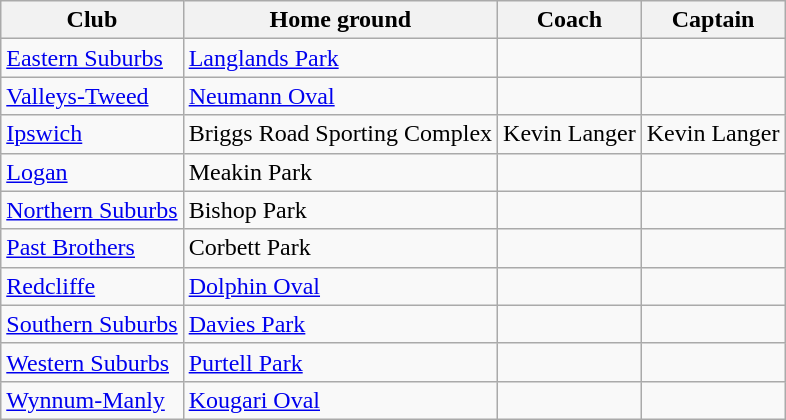<table class="wikitable sortable">
<tr>
<th>Club</th>
<th>Home ground</th>
<th>Coach</th>
<th>Captain</th>
</tr>
<tr>
<td> <a href='#'>Eastern Suburbs</a></td>
<td><a href='#'>Langlands Park</a></td>
<td></td>
<td></td>
</tr>
<tr>
<td> <a href='#'>Valleys-Tweed</a></td>
<td><a href='#'>Neumann Oval</a></td>
<td></td>
<td></td>
</tr>
<tr>
<td> <a href='#'>Ipswich</a></td>
<td>Briggs Road Sporting Complex</td>
<td>Kevin Langer</td>
<td>Kevin Langer</td>
</tr>
<tr>
<td> <a href='#'>Logan</a></td>
<td>Meakin Park</td>
<td></td>
<td></td>
</tr>
<tr>
<td> <a href='#'>Northern Suburbs</a></td>
<td>Bishop Park</td>
<td></td>
<td></td>
</tr>
<tr>
<td> <a href='#'>Past Brothers</a></td>
<td>Corbett Park</td>
<td></td>
<td></td>
</tr>
<tr>
<td> <a href='#'>Redcliffe</a></td>
<td><a href='#'>Dolphin Oval</a></td>
<td></td>
<td></td>
</tr>
<tr>
<td> <a href='#'>Southern Suburbs</a></td>
<td><a href='#'>Davies Park</a></td>
<td></td>
<td></td>
</tr>
<tr>
<td> <a href='#'>Western Suburbs</a></td>
<td><a href='#'>Purtell Park</a></td>
<td></td>
<td></td>
</tr>
<tr>
<td> <a href='#'>Wynnum-Manly</a></td>
<td><a href='#'>Kougari Oval</a></td>
<td></td>
<td></td>
</tr>
</table>
